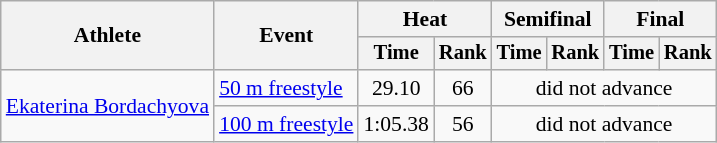<table class="wikitable" style="text-align:center; font-size:90%">
<tr>
<th rowspan="2">Athlete</th>
<th rowspan="2">Event</th>
<th colspan="2">Heat</th>
<th colspan="2">Semifinal</th>
<th colspan="2">Final</th>
</tr>
<tr style="font-size:95%">
<th>Time</th>
<th>Rank</th>
<th>Time</th>
<th>Rank</th>
<th>Time</th>
<th>Rank</th>
</tr>
<tr>
<td align=left rowspan=2><a href='#'>Ekaterina Bordachyova</a></td>
<td align=left><a href='#'>50 m freestyle</a></td>
<td>29.10</td>
<td>66</td>
<td colspan=4>did not advance</td>
</tr>
<tr>
<td align=left><a href='#'>100 m freestyle</a></td>
<td>1:05.38</td>
<td>56</td>
<td colspan=4>did not advance</td>
</tr>
</table>
